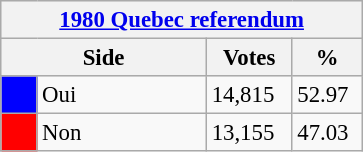<table class="wikitable" style="font-size: 95%; clear:both">
<tr style="background-color:#E9E9E9">
<th colspan=4><a href='#'>1980 Quebec referendum</a></th>
</tr>
<tr style="background-color:#E9E9E9">
<th colspan=2 style="width: 130px">Side</th>
<th style="width: 50px">Votes</th>
<th style="width: 40px">%</th>
</tr>
<tr>
<td bgcolor="blue"></td>
<td>Oui</td>
<td>14,815</td>
<td>52.97</td>
</tr>
<tr>
<td bgcolor="red"></td>
<td>Non</td>
<td>13,155</td>
<td>47.03</td>
</tr>
</table>
